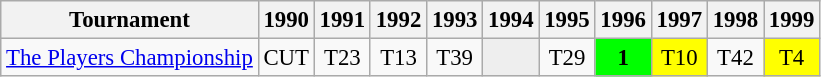<table class="wikitable" style="font-size:95%;text-align:center;">
<tr>
<th>Tournament</th>
<th>1990</th>
<th>1991</th>
<th>1992</th>
<th>1993</th>
<th>1994</th>
<th>1995</th>
<th>1996</th>
<th>1997</th>
<th>1998</th>
<th>1999</th>
</tr>
<tr>
<td align=left><a href='#'>The Players Championship</a></td>
<td>CUT</td>
<td>T23</td>
<td>T13</td>
<td>T39</td>
<td style="background:#eeeeee;"></td>
<td>T29</td>
<td style="background:lime;"><strong>1</strong></td>
<td style="background:yellow;">T10</td>
<td>T42</td>
<td style="background:yellow;">T4</td>
</tr>
</table>
